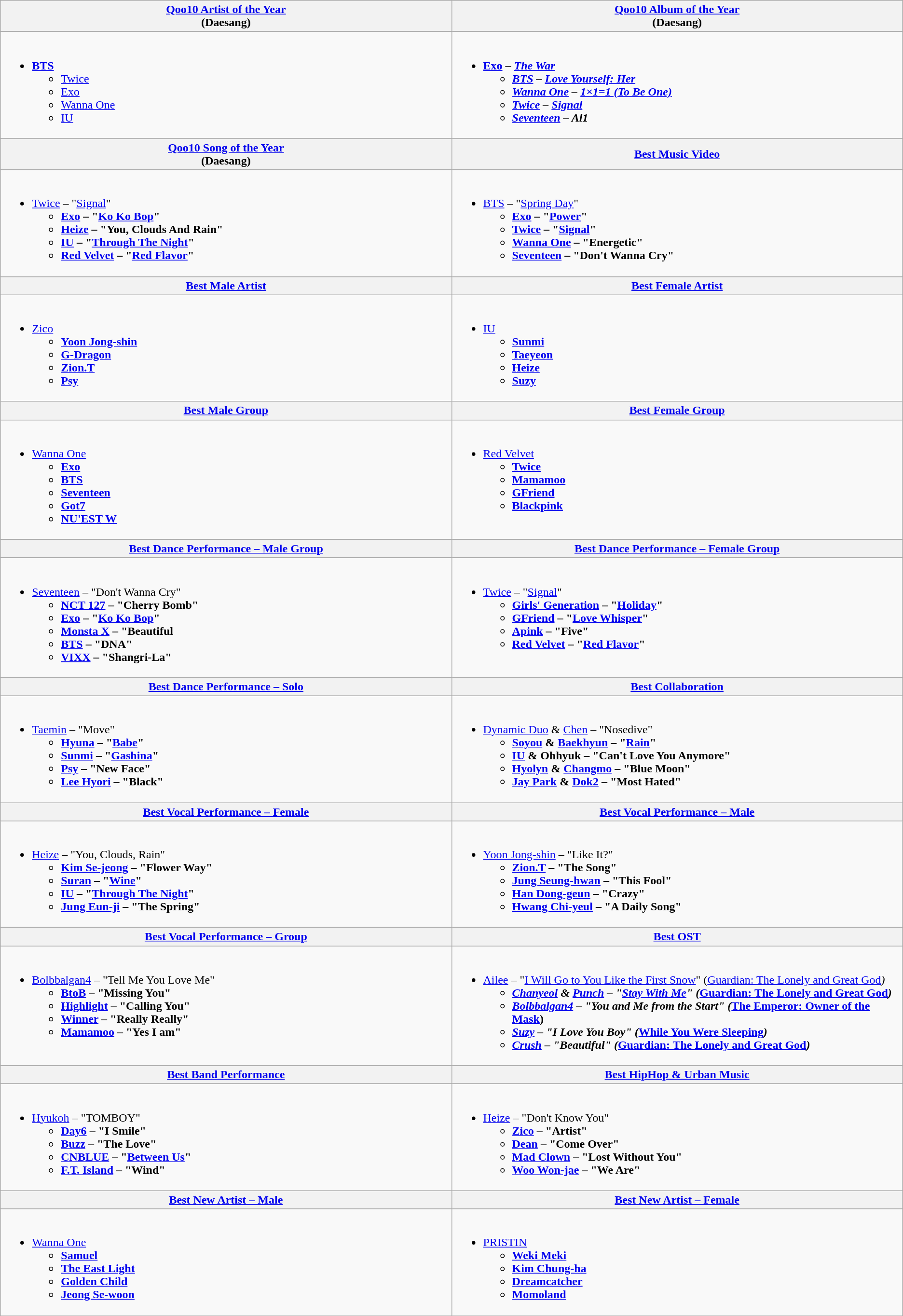<table class=wikitable>
<tr>
<th style="width:50%"><a href='#'>Qoo10 Artist of the Year</a><br> (Daesang)</th>
<th style="width:50%"><a href='#'>Qoo10 Album of the Year</a><br>(Daesang)</th>
</tr>
<tr>
<td valign="top"><br><ul><li><strong><a href='#'>BTS</a></strong><ul><li><a href='#'>Twice</a></li><li><a href='#'>Exo</a></li><li><a href='#'>Wanna One</a></li><li><a href='#'>IU</a></li></ul></li></ul></td>
<td valign="top"><br><ul><li><strong><a href='#'>Exo</a> – <em><a href='#'>The War</a><strong><em><ul><li><a href='#'>BTS</a> – </em><a href='#'>Love Yourself: Her</a><em></li><li><a href='#'>Wanna One</a> – </em><a href='#'>1×1=1 (To Be One)</a><em></li><li><a href='#'>Twice</a> – </em><a href='#'>Signal</a><em></li><li><a href='#'>Seventeen</a> – </em>Al1<em></li></ul></li></ul></td>
</tr>
<tr>
<th style="width:50%"><a href='#'>Qoo10 Song of the Year</a><br>(Daesang)</th>
<th style="width:50%"><a href='#'>Best Music Video</a></th>
</tr>
<tr>
<td valign="top"><br><ul><li></strong><a href='#'>Twice</a> – "<a href='#'>Signal</a>"<strong><ul><li><a href='#'>Exo</a> – "<a href='#'>Ko Ko Bop</a>"</li><li><a href='#'>Heize</a> – "You, Clouds And Rain"</li><li><a href='#'>IU</a> – "<a href='#'>Through The Night</a>"</li><li><a href='#'>Red Velvet</a> – "<a href='#'>Red Flavor</a>"</li></ul></li></ul></td>
<td valign="top"><br><ul><li></strong><a href='#'>BTS</a> – "<a href='#'>Spring Day</a>"<strong><ul><li><a href='#'>Exo</a> – "<a href='#'>Power</a>"</li><li><a href='#'>Twice</a> – "<a href='#'>Signal</a>"</li><li><a href='#'>Wanna One</a> – "Energetic"</li><li><a href='#'>Seventeen</a> – "Don't Wanna Cry"</li></ul></li></ul></td>
</tr>
<tr>
<th ! style="width:50%"><a href='#'>Best Male Artist</a></th>
<th ! style="width:50%"><a href='#'>Best Female Artist</a></th>
</tr>
<tr>
<td valign="top"><br><ul><li></strong><a href='#'>Zico</a><strong><ul><li><a href='#'>Yoon Jong-shin</a></li><li><a href='#'>G-Dragon</a></li><li><a href='#'>Zion.T</a></li><li><a href='#'>Psy</a></li></ul></li></ul></td>
<td valign="top"><br><ul><li></strong><a href='#'>IU</a><strong><ul><li><a href='#'>Sunmi</a></li><li><a href='#'>Taeyeon</a></li><li><a href='#'>Heize</a></li><li><a href='#'>Suzy</a></li></ul></li></ul></td>
</tr>
<tr>
<th ! style="width:50%"><a href='#'>Best Male Group</a></th>
<th ! style="width:50%"><a href='#'>Best Female Group</a></th>
</tr>
<tr>
<td valign="top"><br><ul><li></strong><a href='#'>Wanna One</a><strong><ul><li><a href='#'>Exo</a></li><li><a href='#'>BTS</a></li><li><a href='#'>Seventeen</a></li><li><a href='#'>Got7</a></li><li><a href='#'>NU'EST W</a></li></ul></li></ul></td>
<td valign="top"><br><ul><li></strong><a href='#'>Red Velvet</a><strong><ul><li><a href='#'>Twice</a></li><li><a href='#'>Mamamoo</a></li><li><a href='#'>GFriend</a></li><li><a href='#'>Blackpink</a></li></ul></li></ul></td>
</tr>
<tr>
<th ! style="width:50%"><a href='#'>Best Dance Performance – Male Group</a></th>
<th ! style="width:50%"><a href='#'>Best Dance Performance – Female Group</a></th>
</tr>
<tr>
<td valign="top"><br><ul><li></strong><a href='#'>Seventeen</a> – "Don't Wanna Cry"<strong><ul><li><a href='#'>NCT 127</a> – "Cherry Bomb"</li><li><a href='#'>Exo</a> – "<a href='#'>Ko Ko Bop</a>"</li><li><a href='#'>Monsta X</a> – "Beautiful</li><li><a href='#'>BTS</a> – "DNA"</li><li><a href='#'>VIXX</a> – "Shangri-La"</li></ul></li></ul></td>
<td valign="top"><br><ul><li></strong><a href='#'>Twice</a> – "<a href='#'>Signal</a>"<strong><ul><li><a href='#'>Girls' Generation</a> – "<a href='#'>Holiday</a>"</li><li><a href='#'>GFriend</a> – "<a href='#'>Love Whisper</a>"</li><li><a href='#'>Apink</a> – "Five"</li><li><a href='#'>Red Velvet</a> – "<a href='#'>Red Flavor</a>"</li></ul></li></ul></td>
</tr>
<tr>
<th ! style="width:50%"><a href='#'>Best Dance Performance – Solo</a></th>
<th ! style="width:50%"><a href='#'>Best Collaboration</a></th>
</tr>
<tr>
<td valign="top"><br><ul><li></strong><a href='#'>Taemin</a> – "Move"<strong><ul><li><a href='#'>Hyuna</a> – "<a href='#'>Babe</a>"</li><li><a href='#'>Sunmi</a> – "<a href='#'>Gashina</a>"</li><li><a href='#'>Psy</a> – "New Face"</li><li><a href='#'>Lee Hyori</a> – "Black"</li></ul></li></ul></td>
<td valign="top"><br><ul><li></strong><a href='#'>Dynamic Duo</a> & <a href='#'>Chen</a> – "Nosedive"<strong><ul><li><a href='#'>Soyou</a> & <a href='#'>Baekhyun</a> – "<a href='#'>Rain</a>"</li><li><a href='#'>IU</a> & Ohhyuk – "Can't Love You Anymore"</li><li><a href='#'>Hyolyn</a> & <a href='#'>Changmo</a> – "Blue Moon"</li><li><a href='#'>Jay Park</a> & <a href='#'>Dok2</a> – "Most Hated"</li></ul></li></ul></td>
</tr>
<tr>
<th ! style="width:50%"><a href='#'>Best Vocal Performance – Female</a></th>
<th ! style="width:50%"><a href='#'>Best Vocal Performance – Male</a></th>
</tr>
<tr>
<td valign="top"><br><ul><li></strong><a href='#'>Heize</a> – "You, Clouds, Rain"<strong><ul><li><a href='#'>Kim Se-jeong</a> – "Flower Way"</li><li><a href='#'>Suran</a> – "<a href='#'>Wine</a>"</li><li><a href='#'>IU</a> – "<a href='#'>Through The Night</a>"</li><li><a href='#'>Jung Eun-ji</a> – "The Spring"</li></ul></li></ul></td>
<td valign="top"><br><ul><li></strong><a href='#'>Yoon Jong-shin</a> – "Like It?"<strong><ul><li><a href='#'>Zion.T</a> – "The Song"</li><li><a href='#'>Jung Seung-hwan</a> – "This Fool"</li><li><a href='#'>Han Dong-geun</a> – "Crazy"</li><li><a href='#'>Hwang Chi-yeul</a> – "A Daily Song"</li></ul></li></ul></td>
</tr>
<tr>
<th ! style="width:50%"><a href='#'>Best Vocal Performance – Group</a></th>
<th ! style="width:50%"><a href='#'>Best OST</a></th>
</tr>
<tr>
<td valign="top"><br><ul><li></strong><a href='#'>Bolbbalgan4</a> – "Tell Me You Love Me"<strong><ul><li><a href='#'>BtoB</a> – "Missing You"</li><li><a href='#'>Highlight</a> – "Calling You"</li><li><a href='#'>Winner</a> – "Really Really"</li><li><a href='#'>Mamamoo</a> – "Yes I am"</li></ul></li></ul></td>
<td valign="top"><br><ul><li></strong><a href='#'>Ailee</a> – "<a href='#'>I Will Go to You Like the First Snow</a>" (</em><a href='#'>Guardian: The Lonely and Great God</a><em>)<strong><ul><li><a href='#'>Chanyeol</a> & <a href='#'>Punch</a> – "<a href='#'>Stay With Me</a>" (</em><a href='#'>Guardian: The Lonely and Great God</a><em>)</li><li><a href='#'>Bolbbalgan4</a> – "You and Me from the Start" (</em><a href='#'>The Emperor: Owner of the Mask</a>)<em></li><li><a href='#'>Suzy</a> – "I Love You Boy" (</em><a href='#'>While You Were Sleeping</a><em>)</li><li><a href='#'>Crush</a> – "Beautiful" (</em><a href='#'>Guardian: The Lonely and Great God</a><em>)</li></ul></li></ul></td>
</tr>
<tr>
<th ! style="width:50%"><a href='#'>Best Band Performance</a></th>
<th ! style="width:50%"><a href='#'>Best HipHop & Urban Music</a></th>
</tr>
<tr>
<td valign="top"><br><ul><li></strong><a href='#'>Hyukoh</a> – "TOMBOY"<strong><ul><li><a href='#'>Day6</a> – "I Smile"</li><li><a href='#'>Buzz</a> – "The Love"</li><li><a href='#'>CNBLUE</a> – "<a href='#'>Between Us</a>"</li><li><a href='#'>F.T. Island</a> – "Wind"</li></ul></li></ul></td>
<td valign="top"><br><ul><li></strong><a href='#'>Heize</a> – "Don't Know You"<strong><ul><li><a href='#'>Zico</a> – "Artist"</li><li><a href='#'>Dean</a> – "Come Over"</li><li><a href='#'>Mad Clown</a> – "Lost Without You"</li><li><a href='#'>Woo Won-jae</a> – "We Are"</li></ul></li></ul></td>
</tr>
<tr>
<th ! style="width:50%"><a href='#'>Best New Artist – Male</a></th>
<th ! style="width:50%"><a href='#'>Best New Artist – Female</a></th>
</tr>
<tr>
<td valign="top"><br><ul><li></strong><a href='#'>Wanna One</a><strong><ul><li><a href='#'>Samuel</a></li><li><a href='#'>The East Light</a></li><li><a href='#'>Golden Child</a></li><li><a href='#'>Jeong Se-woon</a></li></ul></li></ul></td>
<td valign="top"><br><ul><li></strong><a href='#'>PRISTIN</a><strong><ul><li><a href='#'>Weki Meki</a></li><li><a href='#'>Kim Chung-ha</a></li><li><a href='#'>Dreamcatcher</a></li><li><a href='#'>Momoland</a></li></ul></li></ul></td>
</tr>
</table>
